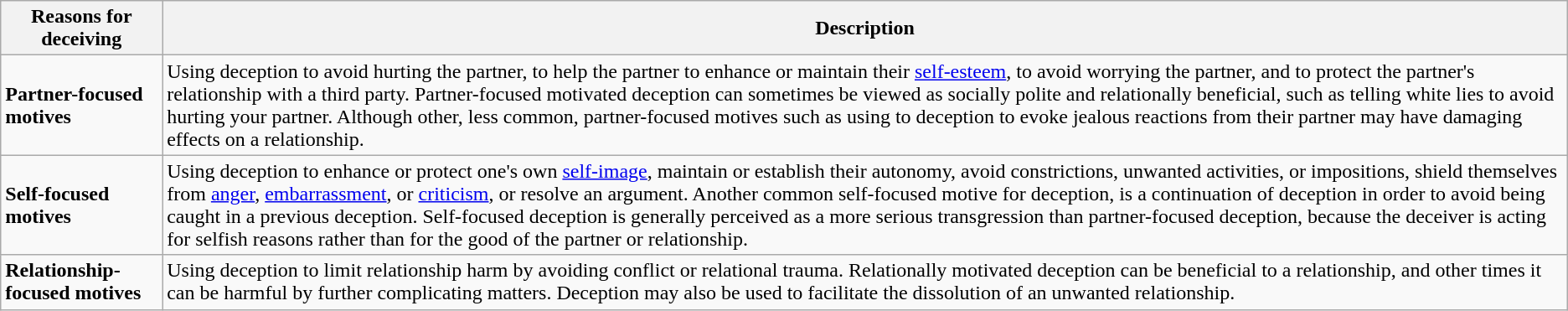<table class="wikitable">
<tr>
<th>Reasons for deceiving</th>
<th>Description</th>
</tr>
<tr>
<td><strong>Partner-focused motives</strong></td>
<td>Using deception to avoid hurting the partner, to help the partner to enhance or maintain their <a href='#'>self-esteem</a>, to avoid worrying the partner, and to protect the partner's relationship with a third party. Partner-focused motivated deception can sometimes be viewed as socially polite and relationally beneficial, such as telling white lies to avoid hurting your partner. Although other, less common, partner-focused motives such as using to deception to evoke jealous reactions from their partner may have damaging effects on a relationship.</td>
</tr>
<tr>
<td><strong>Self-focused motives</strong></td>
<td>Using deception to enhance or protect one's own <a href='#'>self-image</a>, maintain or establish their autonomy, avoid constrictions, unwanted activities, or impositions, shield themselves from <a href='#'>anger</a>, <a href='#'>embarrassment</a>, or <a href='#'>criticism</a>, or resolve an argument. Another common self-focused motive for deception, is a continuation of deception in order to avoid being caught in a previous deception. Self-focused deception is generally perceived as a more serious transgression than partner-focused deception, because the deceiver is acting for selfish reasons rather than for the good of the partner or relationship.</td>
</tr>
<tr>
<td><strong>Relationship-focused motives</strong></td>
<td>Using deception to limit relationship harm by avoiding conflict or relational trauma. Relationally motivated deception can be beneficial to a relationship, and other times it can be harmful by further complicating matters. Deception may also be used to facilitate the dissolution of an unwanted relationship.</td>
</tr>
</table>
